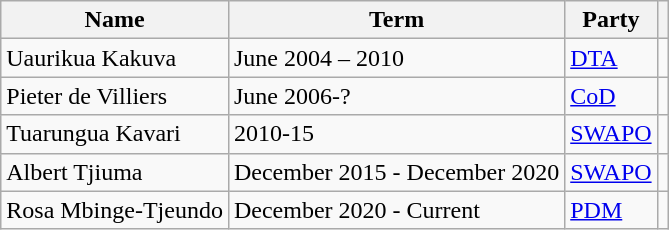<table class="wikitable">
<tr>
<th>Name</th>
<th>Term</th>
<th>Party</th>
<th></th>
</tr>
<tr>
<td>Uaurikua Kakuva</td>
<td>June 2004 – 2010</td>
<td><a href='#'>DTA</a></td>
<td></td>
</tr>
<tr>
<td>Pieter de Villiers</td>
<td>June 2006-?</td>
<td><a href='#'>CoD</a></td>
<td></td>
</tr>
<tr>
<td>Tuarungua Kavari</td>
<td>2010-15</td>
<td><a href='#'>SWAPO</a></td>
<td></td>
</tr>
<tr>
<td>Albert Tjiuma</td>
<td>December 2015 - December 2020</td>
<td><a href='#'>SWAPO</a></td>
<td></td>
</tr>
<tr>
<td>Rosa Mbinge-Tjeundo</td>
<td>December 2020 - Current</td>
<td><a href='#'>PDM</a></td>
<td></td>
</tr>
</table>
